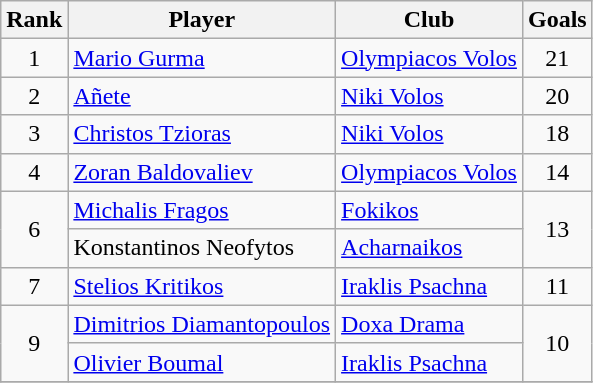<table class="wikitable" style="text-align:center">
<tr>
<th>Rank</th>
<th>Player</th>
<th>Club</th>
<th>Goals</th>
</tr>
<tr>
<td>1</td>
<td align="left"> <a href='#'>Mario Gurma</a></td>
<td align="left"><a href='#'>Olympiacos Volos</a></td>
<td>21</td>
</tr>
<tr>
<td>2</td>
<td align="left"> <a href='#'>Añete</a></td>
<td align="left"><a href='#'>Niki Volos</a></td>
<td>20</td>
</tr>
<tr>
<td>3</td>
<td align="left"> <a href='#'>Christos Tzioras</a></td>
<td align="left"><a href='#'>Niki Volos</a></td>
<td>18</td>
</tr>
<tr>
<td>4</td>
<td align="left"> <a href='#'>Zoran Baldovaliev</a></td>
<td align="left"><a href='#'>Olympiacos Volos</a></td>
<td>14</td>
</tr>
<tr>
<td rowspan="2">6</td>
<td align="left"> <a href='#'>Michalis Fragos</a></td>
<td align="left"><a href='#'>Fokikos</a></td>
<td rowspan="2">13</td>
</tr>
<tr>
<td align="left"> Konstantinos Neofytos</td>
<td align="left"><a href='#'>Acharnaikos</a></td>
</tr>
<tr>
<td>7</td>
<td align="left"> <a href='#'>Stelios Kritikos</a></td>
<td align="left"><a href='#'>Iraklis Psachna</a></td>
<td>11</td>
</tr>
<tr>
<td rowspan="2">9</td>
<td align="left"> <a href='#'>Dimitrios Diamantopoulos</a></td>
<td align="left"><a href='#'>Doxa Drama</a></td>
<td rowspan="2">10</td>
</tr>
<tr>
<td align="left"> <a href='#'>Olivier Boumal</a></td>
<td align="left"><a href='#'>Iraklis Psachna</a></td>
</tr>
<tr>
</tr>
</table>
